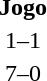<table>
<tr>
<th width=125></th>
<th width=auto>Jogo</th>
<th width=125></th>
</tr>
<tr>
<td align=right></td>
<td align=center>1–1</td>
<td align=left></td>
</tr>
<tr>
<td align=right><strong></strong></td>
<td align=center>7–0</td>
<td align=left></td>
</tr>
</table>
